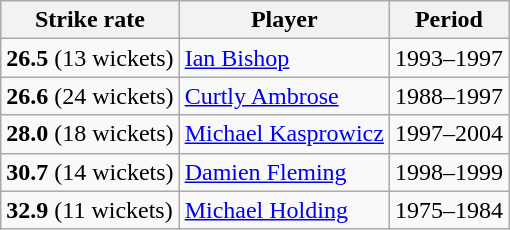<table class="wikitable">
<tr>
<th>Strike rate</th>
<th>Player</th>
<th>Period</th>
</tr>
<tr>
<td><strong>26.5</strong> (13 wickets)</td>
<td> <a href='#'>Ian Bishop</a></td>
<td>1993–1997</td>
</tr>
<tr>
<td><strong>26.6</strong> (24 wickets)</td>
<td> <a href='#'>Curtly Ambrose</a></td>
<td>1988–1997</td>
</tr>
<tr>
<td><strong>28.0</strong> (18 wickets)</td>
<td> <a href='#'>Michael Kasprowicz</a></td>
<td>1997–2004</td>
</tr>
<tr>
<td><strong>30.7</strong> (14 wickets)</td>
<td> <a href='#'>Damien Fleming</a></td>
<td>1998–1999</td>
</tr>
<tr>
<td><strong>32.9</strong> (11 wickets)</td>
<td> <a href='#'>Michael Holding</a></td>
<td>1975–1984</td>
</tr>
</table>
